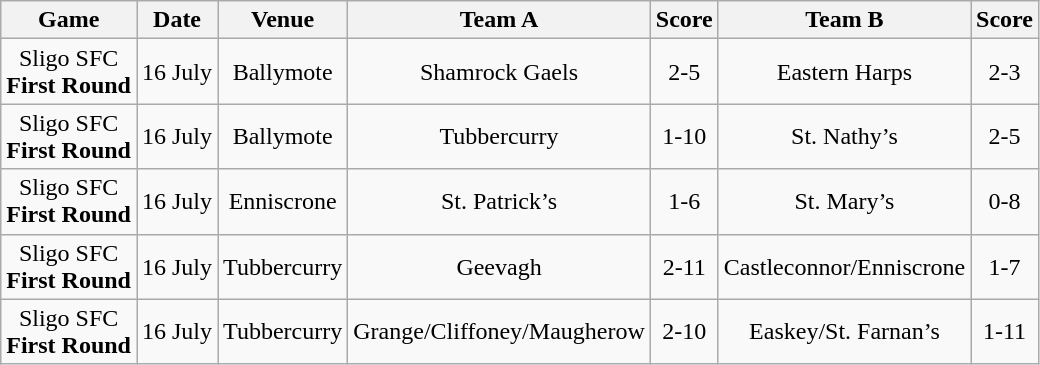<table class="wikitable">
<tr>
<th>Game</th>
<th>Date</th>
<th>Venue</th>
<th>Team A</th>
<th>Score</th>
<th>Team B</th>
<th>Score</th>
</tr>
<tr align="center">
<td>Sligo SFC<br><strong>First Round</strong></td>
<td>16 July</td>
<td>Ballymote</td>
<td>Shamrock Gaels</td>
<td>2-5</td>
<td>Eastern Harps</td>
<td>2-3</td>
</tr>
<tr align="center">
<td>Sligo SFC<br><strong>First Round</strong></td>
<td>16 July</td>
<td>Ballymote</td>
<td>Tubbercurry</td>
<td>1-10</td>
<td>St. Nathy’s</td>
<td>2-5</td>
</tr>
<tr align="center">
<td>Sligo SFC<br><strong>First Round</strong></td>
<td>16 July</td>
<td>Enniscrone</td>
<td>St. Patrick’s</td>
<td>1-6</td>
<td>St. Mary’s</td>
<td>0-8</td>
</tr>
<tr align="center">
<td>Sligo SFC<br><strong>First Round</strong></td>
<td>16 July</td>
<td>Tubbercurry</td>
<td>Geevagh</td>
<td>2-11</td>
<td>Castleconnor/Enniscrone</td>
<td>1-7</td>
</tr>
<tr align="center">
<td>Sligo SFC<br><strong>First Round</strong></td>
<td>16 July</td>
<td>Tubbercurry</td>
<td>Grange/Cliffoney/Maugherow</td>
<td>2-10</td>
<td>Easkey/St. Farnan’s</td>
<td>1-11</td>
</tr>
</table>
